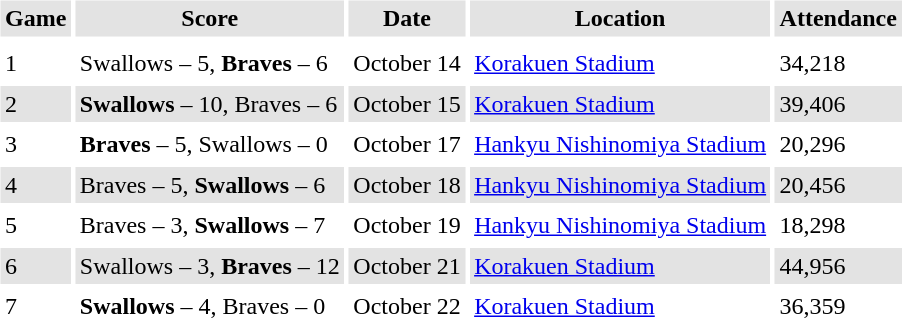<table border="0" cellspacing="3" cellpadding="3">
<tr style="background: #e3e3e3;">
<th>Game</th>
<th>Score</th>
<th>Date</th>
<th>Location</th>
<th>Attendance</th>
</tr>
<tr style="background: #e3e3e3;">
</tr>
<tr>
<td>1</td>
<td>Swallows – 5, <strong>Braves</strong> – 6</td>
<td>October 14</td>
<td><a href='#'>Korakuen Stadium</a></td>
<td>34,218</td>
</tr>
<tr style="background: #e3e3e3;">
<td>2</td>
<td><strong>Swallows</strong> – 10, Braves – 6</td>
<td>October 15</td>
<td><a href='#'>Korakuen Stadium</a></td>
<td>39,406</td>
</tr>
<tr>
<td>3</td>
<td><strong>Braves</strong> – 5, Swallows – 0</td>
<td>October 17</td>
<td><a href='#'>Hankyu Nishinomiya Stadium</a></td>
<td>20,296</td>
</tr>
<tr style="background: #e3e3e3;">
<td>4</td>
<td>Braves – 5, <strong>Swallows</strong> – 6</td>
<td>October 18</td>
<td><a href='#'>Hankyu Nishinomiya Stadium</a></td>
<td>20,456</td>
</tr>
<tr>
<td>5</td>
<td>Braves – 3, <strong>Swallows</strong> – 7</td>
<td>October 19</td>
<td><a href='#'>Hankyu Nishinomiya Stadium</a></td>
<td>18,298</td>
</tr>
<tr style="background: #e3e3e3;">
<td>6</td>
<td>Swallows – 3, <strong>Braves</strong> – 12</td>
<td>October 21</td>
<td><a href='#'>Korakuen Stadium</a></td>
<td>44,956</td>
</tr>
<tr>
<td>7</td>
<td><strong>Swallows</strong> – 4, Braves – 0</td>
<td>October 22</td>
<td><a href='#'>Korakuen Stadium</a></td>
<td>36,359</td>
</tr>
</table>
